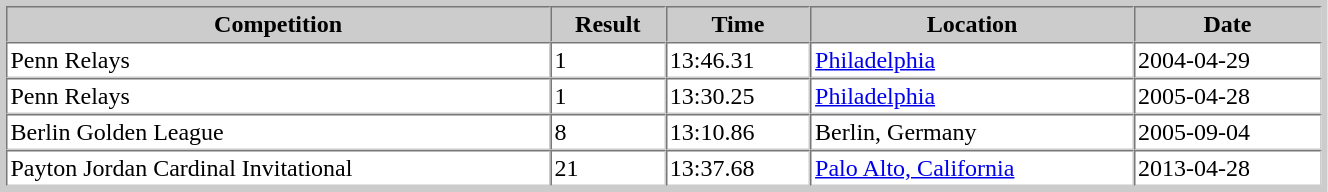<table border="1" cellpadding="2" cellspacing="0" style="width:70%; margin:4px; border:4px solid #ccc;">
<tr style="text-align:center; background:#ccc;">
<th>Competition</th>
<th>Result</th>
<th>Time</th>
<th>Location</th>
<th>Date</th>
</tr>
<tr>
<td>Penn Relays</td>
<td>1</td>
<td>13:46.31</td>
<td><a href='#'>Philadelphia</a></td>
<td>2004-04-29</td>
</tr>
<tr>
<td>Penn Relays</td>
<td>1</td>
<td>13:30.25</td>
<td><a href='#'>Philadelphia</a></td>
<td>2005-04-28</td>
</tr>
<tr>
<td>Berlin Golden League</td>
<td>8</td>
<td>13:10.86</td>
<td>Berlin, Germany</td>
<td>2005-09-04</td>
</tr>
<tr>
<td>Payton Jordan Cardinal Invitational</td>
<td>21</td>
<td>13:37.68</td>
<td><a href='#'>Palo Alto, California</a></td>
<td>2013-04-28</td>
</tr>
</table>
